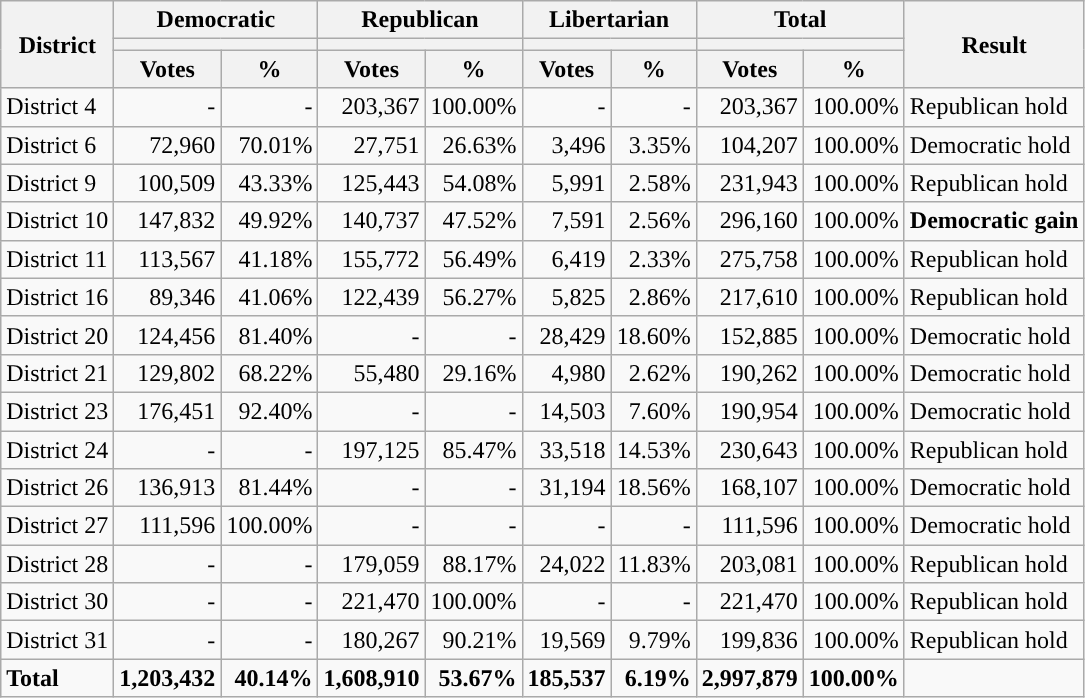<table class="wikitable plainrowheaders sortable" style="font-size:100%; text-align:right;">
<tr>
<th rowspan="3">District</th>
<th colspan="2">Democratic</th>
<th colspan="2">Republican</th>
<th colspan="2">Libertarian</th>
<th colspan="2">Total</th>
<th rowspan="3">Result</th>
</tr>
<tr>
<th colspan="2" style="background:"></th>
<th colspan="2" style="background:"></th>
<th colspan="2" style="background:"></th>
<th colspan="2"></th>
</tr>
<tr>
<th data-sort-type="number" scope="col">Votes</th>
<th data-sort-type="number" scope="col">%</th>
<th data-sort-type="number" scope="col">Votes</th>
<th data-sort-type="number" scope="col">%</th>
<th data-sort-type="number" scope="col">Votes</th>
<th data-sort-type="number" scope="col">%</th>
<th data-sort-type="number" scope="col">Votes</th>
<th data-sort-type="number" scope="col">%</th>
</tr>
<tr>
<td align="left">District 4</td>
<td>-</td>
<td>-</td>
<td>203,367</td>
<td>100.00%</td>
<td>-</td>
<td>-</td>
<td>203,367</td>
<td>100.00%</td>
<td align="left">Republican hold</td>
</tr>
<tr>
<td align="left">District 6</td>
<td>72,960</td>
<td>70.01%</td>
<td>27,751</td>
<td>26.63%</td>
<td>3,496</td>
<td>3.35%</td>
<td>104,207</td>
<td>100.00%</td>
<td align="left">Democratic hold</td>
</tr>
<tr>
<td align="left">District 9</td>
<td>100,509</td>
<td>43.33%</td>
<td>125,443</td>
<td>54.08%</td>
<td>5,991</td>
<td>2.58%</td>
<td>231,943</td>
<td>100.00%</td>
<td align="left">Republican hold</td>
</tr>
<tr>
<td align="left">District 10</td>
<td>147,832</td>
<td>49.92%</td>
<td>140,737</td>
<td>47.52%</td>
<td>7,591</td>
<td>2.56%</td>
<td>296,160</td>
<td>100.00%</td>
<td align="left"><strong>Democratic gain</strong></td>
</tr>
<tr>
<td align="left">District 11</td>
<td>113,567</td>
<td>41.18%</td>
<td>155,772</td>
<td>56.49%</td>
<td>6,419</td>
<td>2.33%</td>
<td>275,758</td>
<td>100.00%</td>
<td align="left">Republican hold</td>
</tr>
<tr>
<td align="left">District 16</td>
<td>89,346</td>
<td>41.06%</td>
<td>122,439</td>
<td>56.27%</td>
<td>5,825</td>
<td>2.86%</td>
<td>217,610</td>
<td>100.00%</td>
<td align="left">Republican hold</td>
</tr>
<tr>
<td align="left">District 20</td>
<td>124,456</td>
<td>81.40%</td>
<td>-</td>
<td>-</td>
<td>28,429</td>
<td>18.60%</td>
<td>152,885</td>
<td>100.00%</td>
<td align="left">Democratic hold</td>
</tr>
<tr>
<td align="left">District 21</td>
<td>129,802</td>
<td>68.22%</td>
<td>55,480</td>
<td>29.16%</td>
<td>4,980</td>
<td>2.62%</td>
<td>190,262</td>
<td>100.00%</td>
<td align="left">Democratic hold</td>
</tr>
<tr>
<td align="left">District 23</td>
<td>176,451</td>
<td>92.40%</td>
<td>-</td>
<td>-</td>
<td>14,503</td>
<td>7.60%</td>
<td>190,954</td>
<td>100.00%</td>
<td align="left">Democratic hold</td>
</tr>
<tr>
<td align="left">District 24</td>
<td>-</td>
<td>-</td>
<td>197,125</td>
<td>85.47%</td>
<td>33,518</td>
<td>14.53%</td>
<td>230,643</td>
<td>100.00%</td>
<td align="left">Republican hold</td>
</tr>
<tr>
<td align="left">District 26</td>
<td>136,913</td>
<td>81.44%</td>
<td>-</td>
<td>-</td>
<td>31,194</td>
<td>18.56%</td>
<td>168,107</td>
<td>100.00%</td>
<td align="left">Democratic hold</td>
</tr>
<tr>
<td align="left">District 27</td>
<td>111,596</td>
<td>100.00%</td>
<td>-</td>
<td>-</td>
<td>-</td>
<td>-</td>
<td>111,596</td>
<td>100.00%</td>
<td align="left">Democratic hold</td>
</tr>
<tr>
<td align="left">District 28</td>
<td>-</td>
<td>-</td>
<td>179,059</td>
<td>88.17%</td>
<td>24,022</td>
<td>11.83%</td>
<td>203,081</td>
<td>100.00%</td>
<td align="left">Republican hold</td>
</tr>
<tr>
<td align="left">District 30</td>
<td>-</td>
<td>-</td>
<td>221,470</td>
<td>100.00%</td>
<td>-</td>
<td>-</td>
<td>221,470</td>
<td>100.00%</td>
<td align="left">Republican hold</td>
</tr>
<tr>
<td align="left">District 31</td>
<td>-</td>
<td>-</td>
<td>180,267</td>
<td>90.21%</td>
<td>19,569</td>
<td>9.79%</td>
<td>199,836</td>
<td>100.00%</td>
<td align="left">Republican hold</td>
</tr>
<tr class="sortbottom" style="font-weight:bold">
<td align="left">Total</td>
<td>1,203,432</td>
<td>40.14%</td>
<td>1,608,910</td>
<td>53.67%</td>
<td>185,537</td>
<td>6.19%</td>
<td>2,997,879</td>
<td>100.00%</td>
<td></td>
</tr>
</table>
